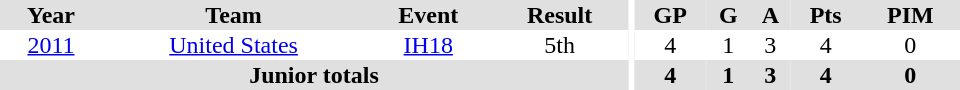<table border="0" cellpadding="1" cellspacing="0" ID="Table3" style="text-align:center; width:40em">
<tr bgcolor="#e0e0e0">
<th>Year</th>
<th>Team</th>
<th>Event</th>
<th>Result</th>
<th rowspan="99" bgcolor="#ffffff"></th>
<th>GP</th>
<th>G</th>
<th>A</th>
<th>Pts</th>
<th>PIM</th>
</tr>
<tr>
<td><a href='#'>2011</a></td>
<td><a href='#'>United States</a></td>
<td><a href='#'>IH18</a></td>
<td>5th</td>
<td>4</td>
<td>1</td>
<td>3</td>
<td>4</td>
<td>0</td>
</tr>
<tr bgcolor="#e0e0e0">
<th colspan="4">Junior totals</th>
<th>4</th>
<th>1</th>
<th>3</th>
<th>4</th>
<th>0</th>
</tr>
</table>
